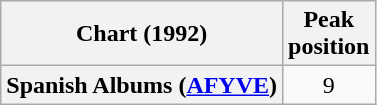<table class="wikitable sortable plainrowheaders" style="text-align:center">
<tr>
<th scope="col">Chart (1992)</th>
<th scope="col">Peak<br>position</th>
</tr>
<tr>
<th scope="row">Spanish Albums (<a href='#'>AFYVE</a>)</th>
<td>9</td>
</tr>
</table>
